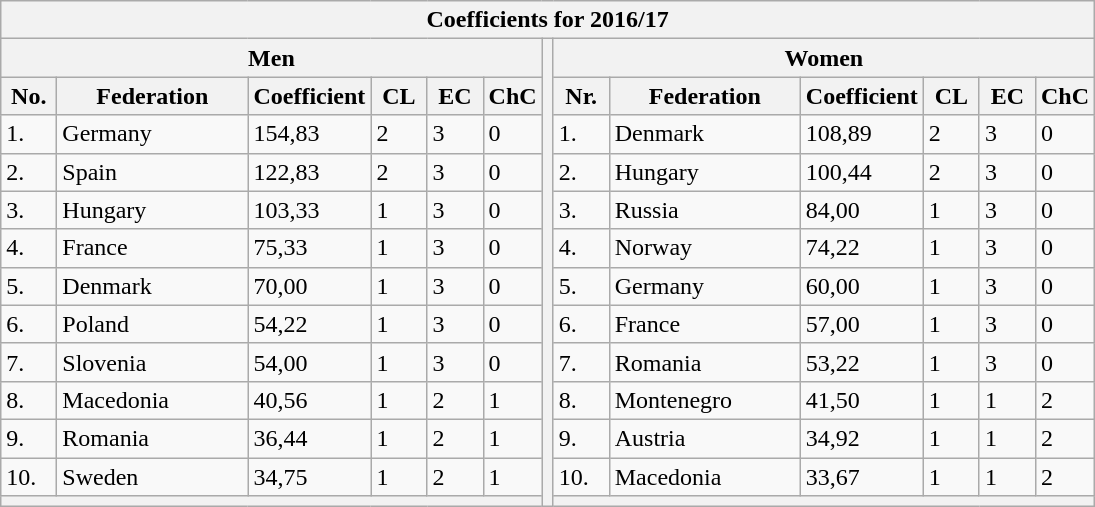<table class="wikitable">
<tr>
<th colspan="15">Coefficients for 2016/17</th>
</tr>
<tr>
<th colspan="6">Men</th>
<th rowspan=13 style="text-align: center;"></th>
<th colspan="7">Women</th>
</tr>
<tr>
<th width="30">No.</th>
<th width="120">Federation</th>
<th width="30">Coefficient</th>
<th width="30">CL</th>
<th width="30">EC</th>
<th width="30">ChC</th>
<th width="30">Nr.</th>
<th width="120">Federation</th>
<th width="30">Coefficient</th>
<th width="30">CL</th>
<th width="30">EC</th>
<th width="30">ChC</th>
</tr>
<tr>
<td>1.</td>
<td>Germany</td>
<td>154,83</td>
<td>2</td>
<td>3</td>
<td>0</td>
<td>1.</td>
<td>Denmark</td>
<td>108,89</td>
<td>2</td>
<td>3</td>
<td>0</td>
</tr>
<tr>
<td>2.</td>
<td>Spain</td>
<td>122,83</td>
<td>2</td>
<td>3</td>
<td>0</td>
<td>2.</td>
<td>Hungary</td>
<td>100,44</td>
<td>2</td>
<td>3</td>
<td>0</td>
</tr>
<tr>
<td>3.</td>
<td>Hungary</td>
<td>103,33</td>
<td>1</td>
<td>3</td>
<td>0</td>
<td>3.</td>
<td>Russia</td>
<td>84,00</td>
<td>1</td>
<td>3</td>
<td>0</td>
</tr>
<tr>
<td>4.</td>
<td>France</td>
<td>75,33</td>
<td>1</td>
<td>3</td>
<td>0</td>
<td>4.</td>
<td>Norway</td>
<td>74,22</td>
<td>1</td>
<td>3</td>
<td>0</td>
</tr>
<tr>
<td>5.</td>
<td>Denmark</td>
<td>70,00</td>
<td>1</td>
<td>3</td>
<td>0</td>
<td>5.</td>
<td>Germany</td>
<td>60,00</td>
<td>1</td>
<td>3</td>
<td>0</td>
</tr>
<tr>
<td>6.</td>
<td>Poland</td>
<td>54,22</td>
<td>1</td>
<td>3</td>
<td>0</td>
<td>6.</td>
<td>France</td>
<td>57,00</td>
<td>1</td>
<td>3</td>
<td>0</td>
</tr>
<tr>
<td>7.</td>
<td>Slovenia</td>
<td>54,00</td>
<td>1</td>
<td>3</td>
<td>0</td>
<td>7.</td>
<td>Romania</td>
<td>53,22</td>
<td>1</td>
<td>3</td>
<td>0</td>
</tr>
<tr>
<td>8.</td>
<td>Macedonia</td>
<td>40,56</td>
<td>1</td>
<td>2</td>
<td>1</td>
<td>8.</td>
<td>Montenegro</td>
<td>41,50</td>
<td>1</td>
<td>1</td>
<td>2</td>
</tr>
<tr>
<td>9.</td>
<td>Romania</td>
<td>36,44</td>
<td>1</td>
<td>2</td>
<td>1</td>
<td>9.</td>
<td>Austria</td>
<td>34,92</td>
<td>1</td>
<td>1</td>
<td>2</td>
</tr>
<tr>
<td>10.</td>
<td>Sweden</td>
<td>34,75</td>
<td>1</td>
<td>2</td>
<td>1</td>
<td>10.</td>
<td>Macedonia</td>
<td>33,67</td>
<td>1</td>
<td>1</td>
<td>2</td>
</tr>
<tr>
<th colspan="6"></th>
<th colspan="6"></th>
</tr>
</table>
